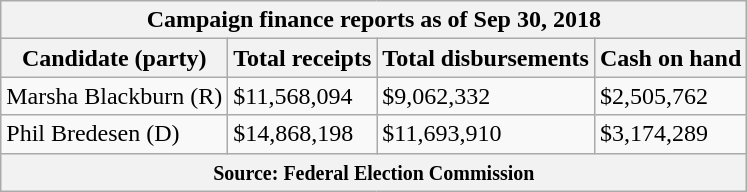<table class="wikitable sortable">
<tr>
<th colspan=4>Campaign finance reports as of Sep 30, 2018</th>
</tr>
<tr style="text-align:center;">
<th>Candidate (party)</th>
<th>Total receipts</th>
<th>Total disbursements</th>
<th>Cash on hand</th>
</tr>
<tr>
<td>Marsha Blackburn (R)</td>
<td>$11,568,094</td>
<td>$9,062,332</td>
<td>$2,505,762</td>
</tr>
<tr>
<td>Phil Bredesen (D)</td>
<td>$14,868,198</td>
<td>$11,693,910</td>
<td>$3,174,289</td>
</tr>
<tr>
<th colspan="4"><small>Source: Federal Election Commission</small></th>
</tr>
</table>
